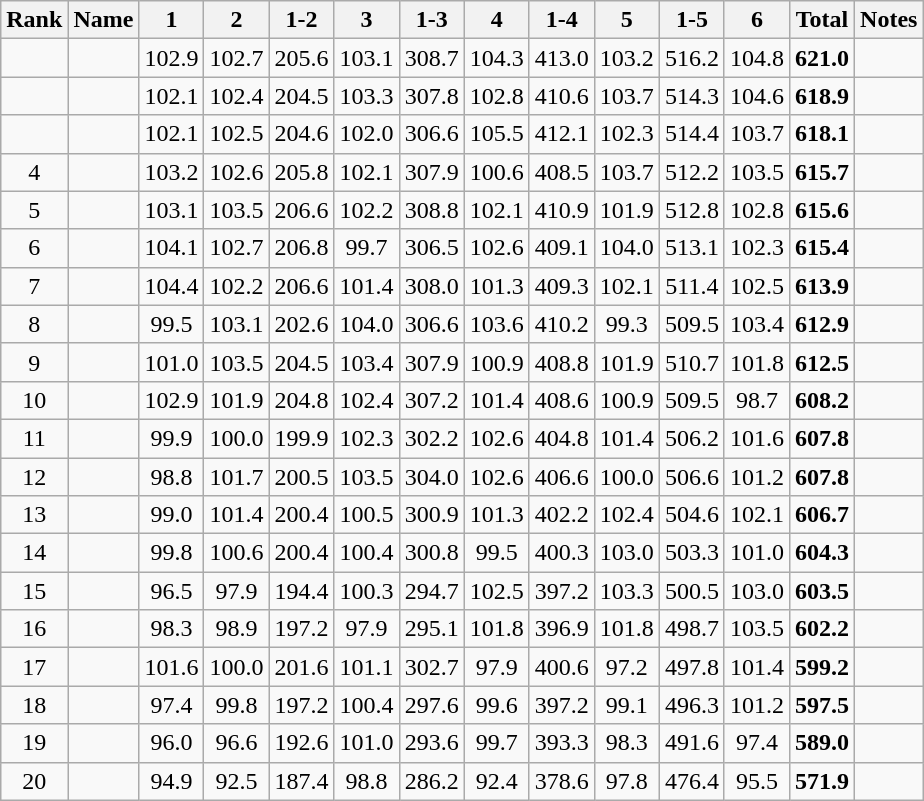<table class="wikitable sortable" style="text-align:center;">
<tr>
<th>Rank</th>
<th>Name</th>
<th>1</th>
<th>2</th>
<th>1-2</th>
<th>3</th>
<th>1-3</th>
<th>4</th>
<th>1-4</th>
<th>5</th>
<th>1-5</th>
<th>6</th>
<th>Total</th>
<th>Notes</th>
</tr>
<tr>
<td></td>
<td align=left></td>
<td>102.9</td>
<td>102.7</td>
<td>205.6</td>
<td>103.1</td>
<td>308.7</td>
<td>104.3</td>
<td>413.0</td>
<td>103.2</td>
<td>516.2</td>
<td>104.8</td>
<td><strong>621.0</strong></td>
<td></td>
</tr>
<tr>
<td></td>
<td align=left></td>
<td>102.1</td>
<td>102.4</td>
<td>204.5</td>
<td>103.3</td>
<td>307.8</td>
<td>102.8</td>
<td>410.6</td>
<td>103.7</td>
<td>514.3</td>
<td>104.6</td>
<td><strong>618.9</strong></td>
<td></td>
</tr>
<tr>
<td></td>
<td align=left></td>
<td>102.1</td>
<td>102.5</td>
<td>204.6</td>
<td>102.0</td>
<td>306.6</td>
<td>105.5</td>
<td>412.1</td>
<td>102.3</td>
<td>514.4</td>
<td>103.7</td>
<td><strong>618.1</strong></td>
<td></td>
</tr>
<tr>
<td>4</td>
<td align=left></td>
<td>103.2</td>
<td>102.6</td>
<td>205.8</td>
<td>102.1</td>
<td>307.9</td>
<td>100.6</td>
<td>408.5</td>
<td>103.7</td>
<td>512.2</td>
<td>103.5</td>
<td><strong>615.7</strong></td>
<td></td>
</tr>
<tr>
<td>5</td>
<td align=left></td>
<td>103.1</td>
<td>103.5</td>
<td>206.6</td>
<td>102.2</td>
<td>308.8</td>
<td>102.1</td>
<td>410.9</td>
<td>101.9</td>
<td>512.8</td>
<td>102.8</td>
<td><strong>615.6</strong></td>
<td></td>
</tr>
<tr>
<td>6</td>
<td align=left></td>
<td>104.1</td>
<td>102.7</td>
<td>206.8</td>
<td>99.7</td>
<td>306.5</td>
<td>102.6</td>
<td>409.1</td>
<td>104.0</td>
<td>513.1</td>
<td>102.3</td>
<td><strong>615.4</strong></td>
<td></td>
</tr>
<tr>
<td>7</td>
<td align=left></td>
<td>104.4</td>
<td>102.2</td>
<td>206.6</td>
<td>101.4</td>
<td>308.0</td>
<td>101.3</td>
<td>409.3</td>
<td>102.1</td>
<td>511.4</td>
<td>102.5</td>
<td><strong>613.9</strong></td>
<td></td>
</tr>
<tr>
<td>8</td>
<td align=left></td>
<td>99.5</td>
<td>103.1</td>
<td>202.6</td>
<td>104.0</td>
<td>306.6</td>
<td>103.6</td>
<td>410.2</td>
<td>99.3</td>
<td>509.5</td>
<td>103.4</td>
<td><strong>612.9</strong></td>
<td></td>
</tr>
<tr>
<td>9</td>
<td align=left></td>
<td>101.0</td>
<td>103.5</td>
<td>204.5</td>
<td>103.4</td>
<td>307.9</td>
<td>100.9</td>
<td>408.8</td>
<td>101.9</td>
<td>510.7</td>
<td>101.8</td>
<td><strong>612.5</strong></td>
<td></td>
</tr>
<tr>
<td>10</td>
<td align=left></td>
<td>102.9</td>
<td>101.9</td>
<td>204.8</td>
<td>102.4</td>
<td>307.2</td>
<td>101.4</td>
<td>408.6</td>
<td>100.9</td>
<td>509.5</td>
<td>98.7</td>
<td><strong>608.2</strong></td>
<td></td>
</tr>
<tr>
<td>11</td>
<td align=left></td>
<td>99.9</td>
<td>100.0</td>
<td>199.9</td>
<td>102.3</td>
<td>302.2</td>
<td>102.6</td>
<td>404.8</td>
<td>101.4</td>
<td>506.2</td>
<td>101.6</td>
<td><strong>607.8</strong></td>
<td></td>
</tr>
<tr>
<td>12</td>
<td align=left></td>
<td>98.8</td>
<td>101.7</td>
<td>200.5</td>
<td>103.5</td>
<td>304.0</td>
<td>102.6</td>
<td>406.6</td>
<td>100.0</td>
<td>506.6</td>
<td>101.2</td>
<td><strong>607.8</strong></td>
<td></td>
</tr>
<tr>
<td>13</td>
<td align=left></td>
<td>99.0</td>
<td>101.4</td>
<td>200.4</td>
<td>100.5</td>
<td>300.9</td>
<td>101.3</td>
<td>402.2</td>
<td>102.4</td>
<td>504.6</td>
<td>102.1</td>
<td><strong>606.7</strong></td>
<td></td>
</tr>
<tr>
<td>14</td>
<td align=left></td>
<td>99.8</td>
<td>100.6</td>
<td>200.4</td>
<td>100.4</td>
<td>300.8</td>
<td>99.5</td>
<td>400.3</td>
<td>103.0</td>
<td>503.3</td>
<td>101.0</td>
<td><strong>604.3</strong></td>
<td></td>
</tr>
<tr>
<td>15</td>
<td align=left></td>
<td>96.5</td>
<td>97.9</td>
<td>194.4</td>
<td>100.3</td>
<td>294.7</td>
<td>102.5</td>
<td>397.2</td>
<td>103.3</td>
<td>500.5</td>
<td>103.0</td>
<td><strong>603.5</strong></td>
<td></td>
</tr>
<tr>
<td>16</td>
<td align=left></td>
<td>98.3</td>
<td>98.9</td>
<td>197.2</td>
<td>97.9</td>
<td>295.1</td>
<td>101.8</td>
<td>396.9</td>
<td>101.8</td>
<td>498.7</td>
<td>103.5</td>
<td><strong>602.2</strong></td>
<td></td>
</tr>
<tr>
<td>17</td>
<td align=left></td>
<td>101.6</td>
<td>100.0</td>
<td>201.6</td>
<td>101.1</td>
<td>302.7</td>
<td>97.9</td>
<td>400.6</td>
<td>97.2</td>
<td>497.8</td>
<td>101.4</td>
<td><strong>599.2</strong></td>
<td></td>
</tr>
<tr>
<td>18</td>
<td align=left></td>
<td>97.4</td>
<td>99.8</td>
<td>197.2</td>
<td>100.4</td>
<td>297.6</td>
<td>99.6</td>
<td>397.2</td>
<td>99.1</td>
<td>496.3</td>
<td>101.2</td>
<td><strong>597.5</strong></td>
<td></td>
</tr>
<tr>
<td>19</td>
<td align=left></td>
<td>96.0</td>
<td>96.6</td>
<td>192.6</td>
<td>101.0</td>
<td>293.6</td>
<td>99.7</td>
<td>393.3</td>
<td>98.3</td>
<td>491.6</td>
<td>97.4</td>
<td><strong>589.0</strong></td>
<td></td>
</tr>
<tr>
<td>20</td>
<td align=left></td>
<td>94.9</td>
<td>92.5</td>
<td>187.4</td>
<td>98.8</td>
<td>286.2</td>
<td>92.4</td>
<td>378.6</td>
<td>97.8</td>
<td>476.4</td>
<td>95.5</td>
<td><strong>571.9</strong></td>
<td></td>
</tr>
</table>
